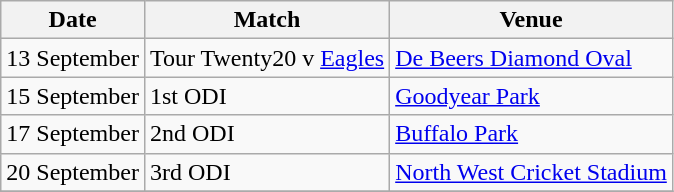<table class="wikitable">
<tr>
<th>Date</th>
<th>Match</th>
<th>Venue</th>
</tr>
<tr>
<td>13 September</td>
<td>Tour Twenty20 v <a href='#'>Eagles</a></td>
<td><a href='#'>De Beers Diamond Oval</a></td>
</tr>
<tr>
<td>15 September</td>
<td>1st ODI</td>
<td><a href='#'>Goodyear Park</a></td>
</tr>
<tr>
<td>17 September</td>
<td>2nd ODI</td>
<td><a href='#'>Buffalo Park</a></td>
</tr>
<tr>
<td>20 September</td>
<td>3rd ODI</td>
<td><a href='#'>North West Cricket Stadium</a></td>
</tr>
<tr>
</tr>
</table>
